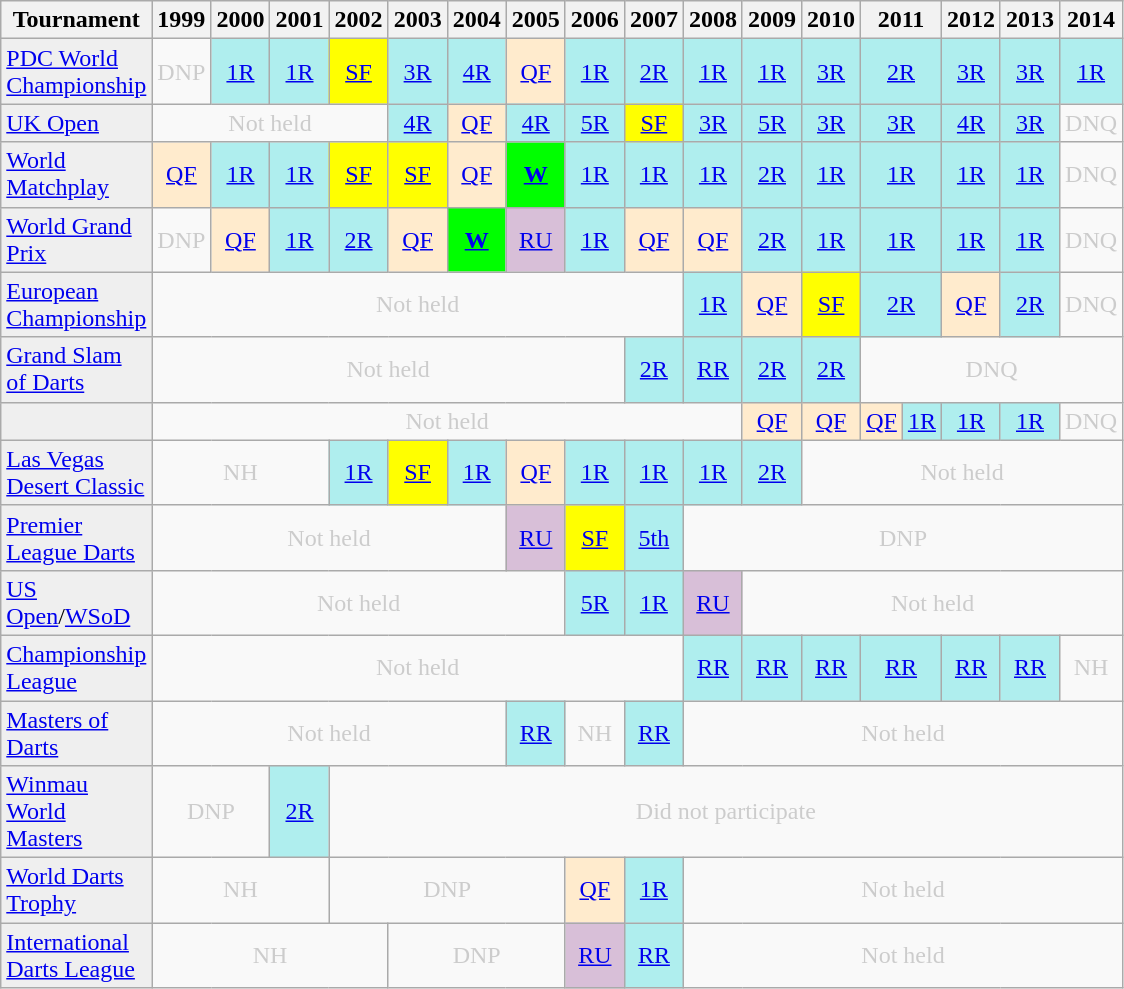<table class="wikitable" style="width:50%; margin:0">
<tr>
<th>Tournament</th>
<th>1999</th>
<th>2000</th>
<th>2001</th>
<th>2002</th>
<th>2003</th>
<th>2004</th>
<th>2005</th>
<th>2006</th>
<th>2007</th>
<th>2008</th>
<th>2009</th>
<th>2010</th>
<th colspan="2">2011</th>
<th>2012</th>
<th>2013</th>
<th>2014</th>
</tr>
<tr>
<td style="background:#efefef;"><a href='#'>PDC World Championship</a></td>
<td style="text-align:center; color:#ccc;">DNP</td>
<td style="text-align:center; background:#afeeee;"><a href='#'>1R</a></td>
<td style="text-align:center; background:#afeeee;"><a href='#'>1R</a></td>
<td style="text-align:center; background:yellow;"><a href='#'>SF</a></td>
<td style="text-align:center; background:#afeeee;"><a href='#'>3R</a></td>
<td style="text-align:center; background:#afeeee;"><a href='#'>4R</a></td>
<td style="text-align:center; background:#ffebcd;"><a href='#'>QF</a></td>
<td style="text-align:center; background:#afeeee;"><a href='#'>1R</a></td>
<td style="text-align:center; background:#afeeee;"><a href='#'>2R</a></td>
<td style="text-align:center; background:#afeeee;"><a href='#'>1R</a></td>
<td style="text-align:center; background:#afeeee;"><a href='#'>1R</a></td>
<td style="text-align:center; background:#afeeee;"><a href='#'>3R</a></td>
<td style="text-align:center; background:#afeeee;" colspan="2"><a href='#'>2R</a></td>
<td style="text-align:center; background:#afeeee;"><a href='#'>3R</a></td>
<td style="text-align:center; background:#afeeee;"><a href='#'>3R</a></td>
<td style="text-align:center; background:#afeeee;"><a href='#'>1R</a></td>
</tr>
<tr>
<td style="background:#efefef;"><a href='#'>UK Open</a></td>
<td colspan="4" style="text-align:center; color:#ccc;">Not held</td>
<td style="text-align:center; background:#afeeee;"><a href='#'>4R</a></td>
<td style="text-align:center; background:#ffebcd;"><a href='#'>QF</a></td>
<td style="text-align:center; background:#afeeee;"><a href='#'>4R</a></td>
<td style="text-align:center; background:#afeeee;"><a href='#'>5R</a></td>
<td style="text-align:center; background:yellow;"><a href='#'>SF</a></td>
<td style="text-align:center; background:#afeeee;"><a href='#'>3R</a></td>
<td style="text-align:center; background:#afeeee;"><a href='#'>5R</a></td>
<td style="text-align:center; background:#afeeee;"><a href='#'>3R</a></td>
<td style="text-align:center; background:#afeeee;" colspan="2"><a href='#'>3R</a></td>
<td style="text-align:center; background:#afeeee;"><a href='#'>4R</a></td>
<td style="text-align:center; background:#afeeee;"><a href='#'>3R</a></td>
<td style="text-align:center; color:#ccc;">DNQ</td>
</tr>
<tr>
<td style="background:#efefef;"><a href='#'>World Matchplay</a></td>
<td style="text-align:center; background:#ffebcd;"><a href='#'>QF</a></td>
<td style="text-align:center; background:#afeeee;"><a href='#'>1R</a></td>
<td style="text-align:center; background:#afeeee;"><a href='#'>1R</a></td>
<td style="text-align:center; background:yellow;"><a href='#'>SF</a></td>
<td style="text-align:center; background:yellow;"><a href='#'>SF</a></td>
<td style="text-align:center; background:#ffebcd;"><a href='#'>QF</a></td>
<td style="text-align:center; background:lime;"><strong><a href='#'>W</a></strong></td>
<td style="text-align:center; background:#afeeee;"><a href='#'>1R</a></td>
<td style="text-align:center; background:#afeeee;"><a href='#'>1R</a></td>
<td style="text-align:center; background:#afeeee;"><a href='#'>1R</a></td>
<td style="text-align:center; background:#afeeee;"><a href='#'>2R</a></td>
<td style="text-align:center; background:#afeeee;"><a href='#'>1R</a></td>
<td style="text-align:center; background:#afeeee;" colspan="2"><a href='#'>1R</a></td>
<td style="text-align:center; background:#afeeee;"><a href='#'>1R</a></td>
<td style="text-align:center; background:#afeeee;"><a href='#'>1R</a></td>
<td style="text-align:center; color:#ccc;">DNQ</td>
</tr>
<tr>
<td style="background:#efefef;"><a href='#'>World Grand Prix</a></td>
<td style="text-align:center; color:#ccc;">DNP</td>
<td style="text-align:center; background:#ffebcd;"><a href='#'>QF</a></td>
<td style="text-align:center; background:#afeeee;"><a href='#'>1R</a></td>
<td style="text-align:center; background:#afeeee;"><a href='#'>2R</a></td>
<td style="text-align:center; background:#ffebcd;"><a href='#'>QF</a></td>
<td style="text-align:center; background:lime;"><strong><a href='#'>W</a></strong></td>
<td style="text-align:center; background:thistle;"><a href='#'>RU</a></td>
<td style="text-align:center; background:#afeeee;"><a href='#'>1R</a></td>
<td style="text-align:center; background:#ffebcd;"><a href='#'>QF</a></td>
<td style="text-align:center; background:#ffebcd;"><a href='#'>QF</a></td>
<td style="text-align:center; background:#afeeee;"><a href='#'>2R</a></td>
<td style="text-align:center; background:#afeeee;"><a href='#'>1R</a></td>
<td style="text-align:center; background:#afeeee;" colspan="2"><a href='#'>1R</a></td>
<td style="text-align:center; background:#afeeee;"><a href='#'>1R</a></td>
<td style="text-align:center; background:#afeeee;"><a href='#'>1R</a></td>
<td style="text-align:center; color:#ccc;">DNQ</td>
</tr>
<tr>
<td style="background:#efefef;"><a href='#'>European Championship</a></td>
<td colspan="9" style="text-align:center; color:#ccc;">Not held</td>
<td style="text-align:center; background:#afeeee;"><a href='#'>1R</a></td>
<td style="text-align:center; background:#ffebcd;"><a href='#'>QF</a></td>
<td style="text-align:center; background:yellow;"><a href='#'>SF</a></td>
<td style="text-align:center; background:#afeeee;" colspan="2"><a href='#'>2R</a></td>
<td style="text-align:center; background:#ffebcd;"><a href='#'>QF</a></td>
<td style="text-align:center; background:#afeeee;"><a href='#'>2R</a></td>
<td style="text-align:center; color:#ccc;">DNQ</td>
</tr>
<tr>
<td style="background:#efefef;"><a href='#'>Grand Slam of Darts</a></td>
<td colspan="8" style="text-align:center; color:#ccc;">Not held</td>
<td style="text-align:center; background:#afeeee;"><a href='#'>2R</a></td>
<td style="text-align:center; background:#afeeee;"><a href='#'>RR</a></td>
<td style="text-align:center; background:#afeeee;"><a href='#'>2R</a></td>
<td style="text-align:center; background:#afeeee;"><a href='#'>2R</a></td>
<td colspan="5" style="text-align:center; color:#ccc;">DNQ</td>
</tr>
<tr>
<td style="background:#efefef;"></td>
<td colspan="10" style="text-align:center; color:#ccc;">Not held</td>
<td style="text-align:center; background:#ffebcd;"><a href='#'>QF</a></td>
<td style="text-align:center; background:#ffebcd;"><a href='#'>QF</a></td>
<td style="text-align:center; background:#ffebcd;"><a href='#'>QF</a></td>
<td style="text-align:center; background:#afeeee;"><a href='#'>1R</a></td>
<td style="text-align:center; background:#afeeee;"><a href='#'>1R</a></td>
<td style="text-align:center; background:#afeeee;"><a href='#'>1R</a></td>
<td style="text-align:center; color:#ccc;">DNQ</td>
</tr>
<tr>
<td style="background:#efefef;"><a href='#'>Las Vegas Desert Classic</a></td>
<td colspan="3" style="text-align:center; color:#ccc;">NH</td>
<td style="text-align:center; background:#afeeee;"><a href='#'>1R</a></td>
<td style="text-align:center; background:yellow;"><a href='#'>SF</a></td>
<td style="text-align:center; background:#afeeee;"><a href='#'>1R</a></td>
<td style="text-align:center; background:#ffebcd;"><a href='#'>QF</a></td>
<td style="text-align:center; background:#afeeee;"><a href='#'>1R</a></td>
<td style="text-align:center; background:#afeeee;"><a href='#'>1R</a></td>
<td style="text-align:center; background:#afeeee;"><a href='#'>1R</a></td>
<td style="text-align:center; background:#afeeee;"><a href='#'>2R</a></td>
<td colspan="6" style="text-align:center; color:#ccc;">Not held</td>
</tr>
<tr>
<td style="background:#efefef;"><a href='#'>Premier League Darts</a></td>
<td colspan="6" style="text-align:center; color:#ccc;">Not held</td>
<td style="text-align:center; background:thistle;"><a href='#'>RU</a></td>
<td style="text-align:center; background:yellow;"><a href='#'>SF</a></td>
<td style="text-align:center; background:#afeeee;"><a href='#'>5th</a></td>
<td colspan="8" style="text-align:center; color:#ccc;">DNP</td>
</tr>
<tr>
<td style="background:#efefef;"><a href='#'>US Open</a>/<a href='#'>WSoD</a></td>
<td colspan="7" style="text-align:center; color:#ccc;">Not held</td>
<td style="text-align:center; background:#afeeee;"><a href='#'>5R</a></td>
<td style="text-align:center; background:#afeeee;"><a href='#'>1R</a></td>
<td style="text-align:center; background:thistle;"><a href='#'>RU</a></td>
<td colspan="7" style="text-align:center; color:#ccc;">Not held</td>
</tr>
<tr>
<td style="background:#efefef;"><a href='#'>Championship League</a></td>
<td colspan="9" style="text-align:center; color:#ccc;">Not held</td>
<td style="text-align:center; background:#afeeee;"><a href='#'>RR</a></td>
<td style="text-align:center; background:#afeeee;"><a href='#'>RR</a></td>
<td style="text-align:center; background:#afeeee;"><a href='#'>RR</a></td>
<td style="text-align:center; background:#afeeee;" colspan="2"><a href='#'>RR</a></td>
<td style="text-align:center; background:#afeeee;"><a href='#'>RR</a></td>
<td style="text-align:center; background:#afeeee;"><a href='#'>RR</a></td>
<td style="text-align:center; color:#ccc;">NH</td>
</tr>
<tr>
<td style="background:#efefef;"><a href='#'>Masters of Darts</a></td>
<td colspan="6" style="text-align:center; color:#ccc;">Not held</td>
<td style="text-align:center; background:#afeeee;"><a href='#'>RR</a></td>
<td style="text-align:center; color:#ccc;">NH</td>
<td style="text-align:center; background:#afeeee;"><a href='#'>RR</a></td>
<td colspan="8" style="text-align:center; color:#ccc;">Not held</td>
</tr>
<tr>
<td style="background:#efefef;"><a href='#'>Winmau World Masters</a></td>
<td colspan="2" style="text-align:center; color:#ccc;">DNP</td>
<td style="text-align:center; background:#afeeee;"><a href='#'>2R</a></td>
<td colspan="14" style="text-align:center; color:#ccc;">Did not participate</td>
</tr>
<tr>
<td style="background:#efefef;"><a href='#'>World Darts Trophy</a></td>
<td colspan="3" style="text-align:center; color:#ccc;">NH</td>
<td colspan="4" style="text-align:center; color:#ccc;">DNP</td>
<td style="text-align:center; background:#ffebcd;"><a href='#'>QF</a></td>
<td style="text-align:center; background:#afeeee;"><a href='#'>1R</a></td>
<td colspan="8" style="text-align:center; color:#ccc;">Not held</td>
</tr>
<tr>
<td style="background:#efefef;"><a href='#'>International Darts League</a></td>
<td colspan="4" style="text-align:center; color:#ccc;">NH</td>
<td colspan="3" style="text-align:center; color:#ccc;">DNP</td>
<td style="text-align:center; background:thistle;"><a href='#'>RU</a></td>
<td style="text-align:center; background:#afeeee;"><a href='#'>RR</a></td>
<td colspan="8" style="text-align:center; color:#ccc;">Not held</td>
</tr>
</table>
